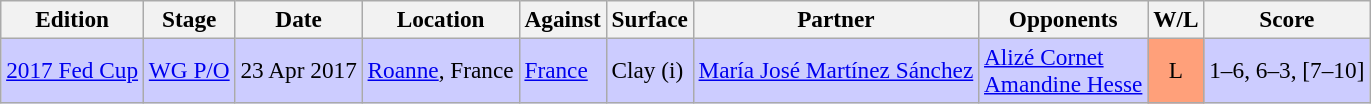<table class=wikitable style=font-size:97%>
<tr>
<th>Edition</th>
<th>Stage</th>
<th>Date</th>
<th>Location</th>
<th>Against</th>
<th>Surface</th>
<th>Partner</th>
<th>Opponents</th>
<th>W/L</th>
<th>Score</th>
</tr>
<tr style="background:#ccf;">
<td rowspan="1"><a href='#'>2017 Fed Cup</a></td>
<td rowspan="1"><a href='#'>WG P/O</a></td>
<td>23 Apr 2017</td>
<td rowspan="1"><a href='#'>Roanne</a>, France</td>
<td> <a href='#'>France</a></td>
<td rowspan="1">Clay (i)</td>
<td> <a href='#'>María José Martínez Sánchez</a></td>
<td> <a href='#'>Alizé Cornet</a> <br>  <a href='#'>Amandine Hesse</a></td>
<td style="text-align:center; background:#ffa07a;">L</td>
<td>1–6, 6–3, [7–10]</td>
</tr>
</table>
